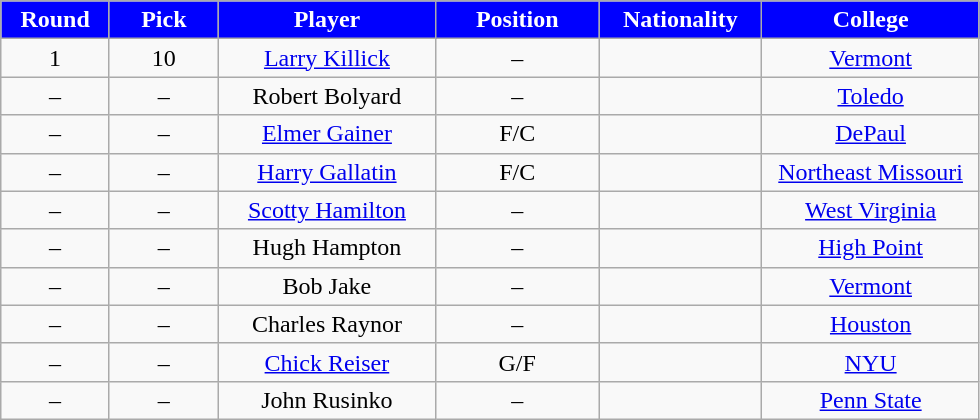<table class="wikitable sortable sortable">
<tr>
<th style="background:#0000FF; color:white" width="10%">Round</th>
<th style="background:#0000FF; color:white" width="10%">Pick</th>
<th style="background:#0000FF; color:white" width="20%">Player</th>
<th style="background:#0000FF; color:white" width="15%">Position</th>
<th style="background:#0000FF; color:white" width="15%">Nationality</th>
<th style="background:#0000FF; color:white" width="20%">College</th>
</tr>
<tr align="center">
<td>1</td>
<td>10</td>
<td><a href='#'>Larry Killick</a></td>
<td>–</td>
<td></td>
<td><a href='#'>Vermont</a></td>
</tr>
<tr align="center">
<td>–</td>
<td>–</td>
<td>Robert Bolyard</td>
<td>–</td>
<td></td>
<td><a href='#'>Toledo</a></td>
</tr>
<tr align="center">
<td>–</td>
<td>–</td>
<td><a href='#'>Elmer Gainer</a></td>
<td>F/C</td>
<td></td>
<td><a href='#'>DePaul</a></td>
</tr>
<tr align="center">
<td>–</td>
<td>–</td>
<td><a href='#'>Harry Gallatin</a></td>
<td>F/C</td>
<td></td>
<td><a href='#'>Northeast Missouri</a></td>
</tr>
<tr align="center">
<td>–</td>
<td>–</td>
<td><a href='#'>Scotty Hamilton</a></td>
<td>–</td>
<td></td>
<td><a href='#'>West Virginia</a></td>
</tr>
<tr align="center">
<td>–</td>
<td>–</td>
<td>Hugh Hampton</td>
<td>–</td>
<td></td>
<td><a href='#'>High Point</a></td>
</tr>
<tr align="center">
<td>–</td>
<td>–</td>
<td>Bob Jake</td>
<td>–</td>
<td></td>
<td><a href='#'>Vermont</a></td>
</tr>
<tr align="center">
<td>–</td>
<td>–</td>
<td>Charles Raynor</td>
<td>–</td>
<td></td>
<td><a href='#'>Houston</a></td>
</tr>
<tr align="center">
<td>–</td>
<td>–</td>
<td><a href='#'>Chick Reiser</a></td>
<td>G/F</td>
<td></td>
<td><a href='#'>NYU</a></td>
</tr>
<tr align="center">
<td>–</td>
<td>–</td>
<td>John Rusinko</td>
<td>–</td>
<td></td>
<td><a href='#'>Penn State</a></td>
</tr>
</table>
